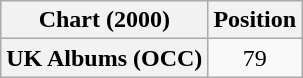<table class="wikitable plainrowheaders" style="text-align:center">
<tr>
<th scope="col">Chart (2000)</th>
<th scope="col">Position</th>
</tr>
<tr>
<th scope="row">UK Albums (OCC)</th>
<td>79</td>
</tr>
</table>
